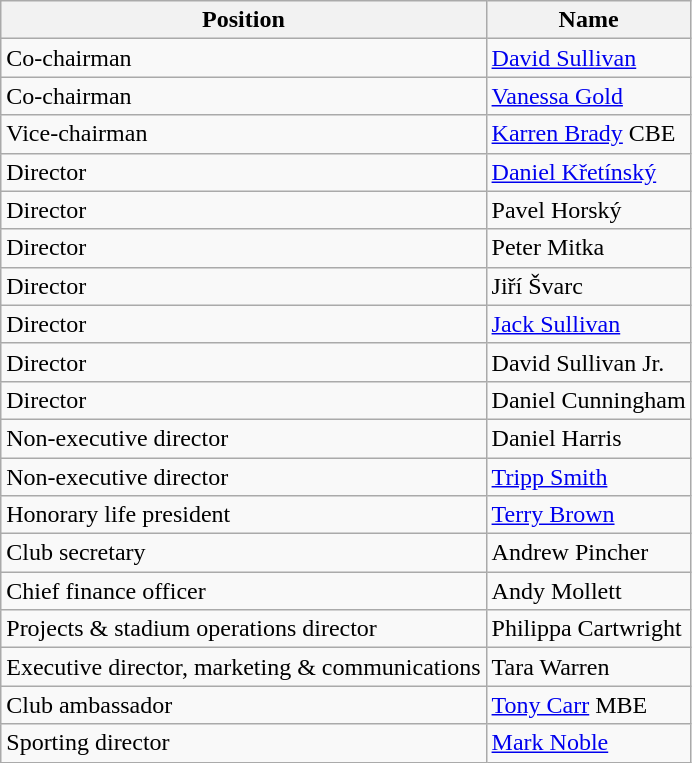<table class="wikitable">
<tr>
<th>Position</th>
<th>Name</th>
</tr>
<tr>
<td>Co-chairman</td>
<td><a href='#'>David Sullivan</a></td>
</tr>
<tr>
<td>Co-chairman</td>
<td><a href='#'>Vanessa Gold</a></td>
</tr>
<tr>
<td>Vice-chairman</td>
<td><a href='#'>Karren Brady</a> CBE</td>
</tr>
<tr>
<td>Director</td>
<td><a href='#'>Daniel Křetínský</a></td>
</tr>
<tr>
<td>Director</td>
<td>Pavel Horský</td>
</tr>
<tr>
<td>Director</td>
<td>Peter Mitka</td>
</tr>
<tr>
<td>Director</td>
<td>Jiří Švarc</td>
</tr>
<tr>
<td>Director</td>
<td><a href='#'>Jack Sullivan</a></td>
</tr>
<tr>
<td>Director</td>
<td>David Sullivan Jr.</td>
</tr>
<tr>
<td>Director</td>
<td>Daniel Cunningham</td>
</tr>
<tr>
<td>Non-executive director</td>
<td>Daniel Harris</td>
</tr>
<tr>
<td>Non-executive director</td>
<td><a href='#'>Tripp Smith</a></td>
</tr>
<tr>
<td>Honorary life president</td>
<td><a href='#'>Terry Brown</a></td>
</tr>
<tr>
<td>Club secretary</td>
<td>Andrew Pincher</td>
</tr>
<tr>
<td>Chief finance officer</td>
<td>Andy Mollett</td>
</tr>
<tr>
<td>Projects & stadium operations director</td>
<td>Philippa Cartwright</td>
</tr>
<tr>
<td>Executive director, marketing & communications</td>
<td>Tara Warren</td>
</tr>
<tr>
<td>Club ambassador</td>
<td><a href='#'>Tony Carr</a> MBE</td>
</tr>
<tr>
<td>Sporting director</td>
<td><a href='#'>Mark Noble</a></td>
</tr>
</table>
